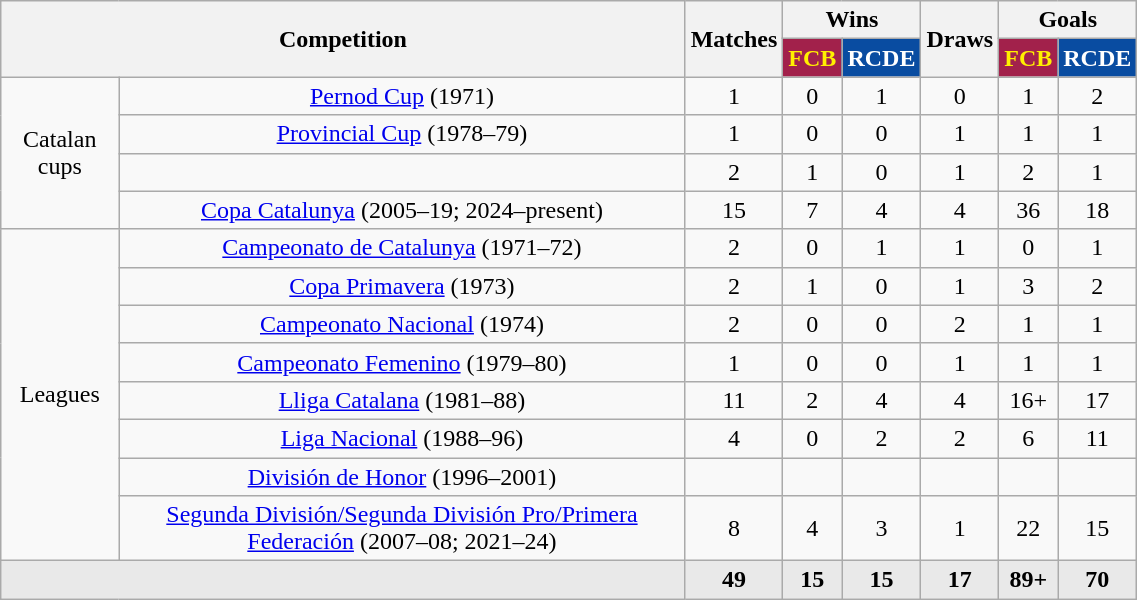<table class="wikitable sortable" style="text-align:center; width:60%;">
<tr>
<th colspan="2" rowspan="2">Competition</th>
<th rowspan="2" style="width:5%;">Matches</th>
<th colspan="2" style="width:10%;">Wins</th>
<th rowspan="2" style="width:5%;">Draws</th>
<th colspan="2" style="width:10%;">Goals</th>
</tr>
<tr>
<th style="color:#fff000; background-color:#A2214B;">FCB</th>
<th style="color:#fff; background-color:#094ca1;">RCDE</th>
<th style="color:#fff000; background-color:#A2214B;">FCB</th>
<th style="color:#fff; background-color:#094ca1;">RCDE</th>
</tr>
<tr>
<td rowspan=4>Catalan cups</td>
<td><a href='#'>Pernod Cup</a> (1971)</td>
<td>1</td>
<td>0</td>
<td>1</td>
<td>0</td>
<td>1</td>
<td>2</td>
</tr>
<tr>
<td><a href='#'>Provincial Cup</a> (1978–79)</td>
<td>1</td>
<td>0</td>
<td>0</td>
<td>1</td>
<td>1</td>
<td>1</td>
</tr>
<tr>
<td></td>
<td>2</td>
<td>1</td>
<td>0</td>
<td>1</td>
<td>2</td>
<td>1</td>
</tr>
<tr>
<td><a href='#'>Copa Catalunya</a> (2005–19; 2024–present)</td>
<td>15</td>
<td>7</td>
<td>4</td>
<td>4</td>
<td>36</td>
<td>18</td>
</tr>
<tr>
<td rowspan=8>Leagues</td>
<td><a href='#'>Campeonato de Catalunya</a> (1971–72)</td>
<td>2</td>
<td>0</td>
<td>1</td>
<td>1</td>
<td>0</td>
<td>1</td>
</tr>
<tr>
<td><a href='#'>Copa Primavera</a> (1973)</td>
<td>2</td>
<td>1</td>
<td>0</td>
<td>1</td>
<td>3</td>
<td>2</td>
</tr>
<tr>
<td><a href='#'>Campeonato Nacional</a> (1974)</td>
<td>2</td>
<td>0</td>
<td>0</td>
<td>2</td>
<td>1</td>
<td>1</td>
</tr>
<tr>
<td><a href='#'>Campeonato Femenino</a> (1979–80)</td>
<td>1</td>
<td>0</td>
<td>0</td>
<td>1</td>
<td>1</td>
<td>1</td>
</tr>
<tr>
<td><a href='#'>Lliga Catalana</a> (1981–88)</td>
<td>11</td>
<td>2</td>
<td>4</td>
<td>4</td>
<td>16+</td>
<td>17</td>
</tr>
<tr>
<td><a href='#'>Liga Nacional</a> (1988–96)</td>
<td>4</td>
<td>0</td>
<td>2</td>
<td>2</td>
<td>6</td>
<td>11</td>
</tr>
<tr>
<td><a href='#'>División de Honor</a> (1996–2001)</td>
<td></td>
<td></td>
<td></td>
<td></td>
<td></td>
<td></td>
</tr>
<tr>
<td><a href='#'>Segunda División/Segunda División Pro/Primera Federación</a> (2007–08; 2021–24)</td>
<td>8</td>
<td>4</td>
<td>3</td>
<td>1</td>
<td>22</td>
<td>15</td>
</tr>
<tr bgcolor="E9E9E9">
<td colspan="2"></td>
<td><strong>49</strong></td>
<td><strong>15</strong></td>
<td><strong>15</strong></td>
<td><strong>17</strong></td>
<td><strong>89+</strong></td>
<td><strong>70</strong></td>
</tr>
</table>
